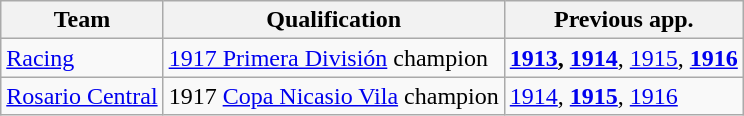<table class="wikitable">
<tr>
<th width= 0px>Team</th>
<th width= px>Qualification</th>
<th width= px>Previous app.</th>
</tr>
<tr>
<td><a href='#'>Racing</a></td>
<td><a href='#'>1917 Primera División</a> champion</td>
<td><strong><a href='#'>1913</a>, <a href='#'>1914</a></strong>, <a href='#'>1915</a>, <strong><a href='#'>1916</a></strong></td>
</tr>
<tr>
<td><a href='#'>Rosario Central</a></td>
<td>1917 <a href='#'>Copa Nicasio Vila</a> champion</td>
<td><a href='#'>1914</a>, <strong><a href='#'>1915</a></strong>, <a href='#'>1916</a></td>
</tr>
</table>
